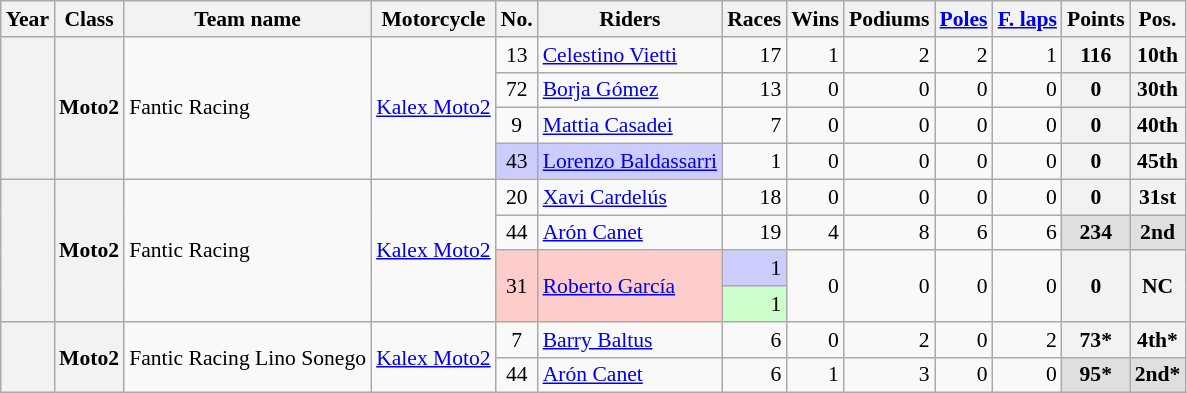<table class="wikitable" style="text-align:right; font-size:90%">
<tr>
<th scope="col">Year</th>
<th scope="col">Class</th>
<th scope="col">Team name</th>
<th scope="col">Motorcycle</th>
<th scope="col">No.</th>
<th scope="col">Riders</th>
<th scope="col">Races</th>
<th scope="col">Wins</th>
<th scope="col">Podiums</th>
<th scope="col"><a href='#'>Poles</a></th>
<th scope="col"><a href='#'>F. laps</a></th>
<th scope="col">Points</th>
<th scope="col">Pos.</th>
</tr>
<tr>
<th scope="row" rowspan="4"></th>
<th rowspan="4">Moto2</th>
<td style="text-align:left;" rowspan="4">Fantic Racing</td>
<td style="text-align:left;" rowspan="4"><a href='#'>Kalex Moto2</a></td>
<td style="text-align:center;">13</td>
<td style="text-align:left;"> <a href='#'>Celestino Vietti</a></td>
<td>17</td>
<td>1</td>
<td>2</td>
<td>2</td>
<td>1</td>
<th>116</th>
<th>10th</th>
</tr>
<tr>
<td style="text-align:center;">72</td>
<td style="text-align:left;"> <a href='#'>Borja Gómez</a></td>
<td>13</td>
<td>0</td>
<td>0</td>
<td>0</td>
<td>0</td>
<th>0</th>
<th>30th</th>
</tr>
<tr>
<td style="text-align:center;">9</td>
<td style="text-align:left;"> <a href='#'>Mattia Casadei</a></td>
<td>7</td>
<td>0</td>
<td>0</td>
<td>0</td>
<td>0</td>
<th>0</th>
<th>40th</th>
</tr>
<tr>
<td style="background:#CCCCFF; text-align:center;">43</td>
<td style="background:#CCCCFF; text-align:left;"> <a href='#'>Lorenzo Baldassarri</a></td>
<td>1</td>
<td>0</td>
<td>0</td>
<td>0</td>
<td>0</td>
<th>0</th>
<th>45th</th>
</tr>
<tr>
<th scope="row" rowspan="4"></th>
<th rowspan="4">Moto2</th>
<td style="text-align:left;" rowspan="4">Fantic Racing</td>
<td style="text-align:left;" rowspan="4"><a href='#'>Kalex Moto2</a></td>
<td style="text-align:center;">20</td>
<td style="text-align:left;"> <a href='#'>Xavi Cardelús</a></td>
<td>18</td>
<td>0</td>
<td>0</td>
<td>0</td>
<td>0</td>
<th>0</th>
<th>31st</th>
</tr>
<tr>
<td style="text-align:center;">44</td>
<td style="text-align:left;"> <a href='#'>Arón Canet</a></td>
<td>19</td>
<td>4</td>
<td>8</td>
<td>6</td>
<td>6</td>
<th style="background:#DFDFDF;">234</th>
<th style="background:#DFDFDF;">2nd</th>
</tr>
<tr>
<td style="background:#FFCCCC; text-align:center;" rowspan="2">31</td>
<td style="background:#FFCCCC; text-align:left;" rowspan="2"> <a href='#'>Roberto García</a></td>
<td style="background:#CCCCFF";>1</td>
<td rowspan="2">0</td>
<td rowspan="2">0</td>
<td rowspan="2">0</td>
<td rowspan="2">0</td>
<th rowspan="2">0</th>
<th rowspan="2">NC</th>
</tr>
<tr>
<td style="background:#CCFFCC;">1</td>
</tr>
<tr>
<th scope="row" rowspan="2"></th>
<th rowspan="2">Moto2</th>
<td style="text-align:left;" rowspan="2">Fantic Racing Lino Sonego</td>
<td style="text-align:left;" rowspan="2"><a href='#'>Kalex Moto2</a></td>
<td style="text-align:center;">7</td>
<td style="text-align:left;"> <a href='#'>Barry Baltus</a></td>
<td>6</td>
<td>0</td>
<td>2</td>
<td>0</td>
<td>2</td>
<th>73*</th>
<th>4th*</th>
</tr>
<tr>
<td style="text-align:center;">44</td>
<td style="text-align:left;"> <a href='#'>Arón Canet</a></td>
<td>6</td>
<td>1</td>
<td>3</td>
<td>0</td>
<td>0</td>
<th style="background:#DFDFDF;">95*</th>
<th style="background:#DFDFDF;">2nd*</th>
</tr>
</table>
